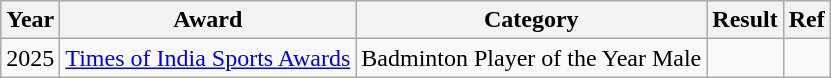<table class="wikitable" style="text-align:center;">
<tr>
<th>Year</th>
<th>Award</th>
<th>Category</th>
<th>Result</th>
<th>Ref</th>
</tr>
<tr>
<td>2025</td>
<td><a href='#'>Times of India Sports Awards</a></td>
<td>Badminton Player of the Year Male</td>
<td></td>
<td></td>
</tr>
</table>
